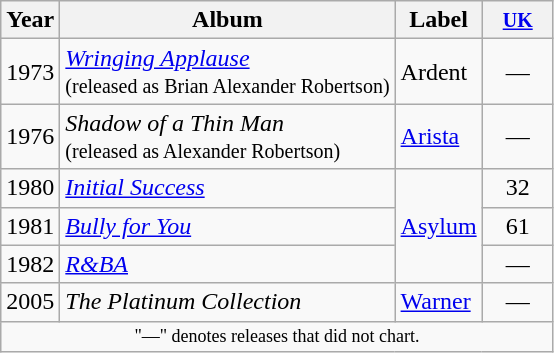<table class="wikitable">
<tr>
<th>Year</th>
<th>Album</th>
<th>Label</th>
<th style="width:40px;"><small><a href='#'>UK</a></small><br></th>
</tr>
<tr>
<td>1973</td>
<td><em><a href='#'>Wringing Applause</a></em> <br><small>(released as Brian Alexander Robertson)</small></td>
<td>Ardent</td>
<td align=center>—</td>
</tr>
<tr>
<td>1976</td>
<td><em>Shadow of a Thin Man</em> <br><small>(released as Alexander Robertson)</small></td>
<td><a href='#'>Arista</a></td>
<td align=center>—</td>
</tr>
<tr>
<td>1980</td>
<td><em><a href='#'>Initial Success</a></em></td>
<td rowspan="3"><a href='#'>Asylum</a></td>
<td align=center>32</td>
</tr>
<tr>
<td>1981</td>
<td><em><a href='#'>Bully for You</a></em></td>
<td align=center>61</td>
</tr>
<tr>
<td>1982</td>
<td><em><a href='#'>R&BA</a></em></td>
<td align=center>—</td>
</tr>
<tr>
<td>2005</td>
<td><em>The Platinum Collection</em></td>
<td><a href='#'>Warner</a></td>
<td align=center>—</td>
</tr>
<tr>
<td colspan="4" style="text-align:center; font-size:9pt;">"—" denotes releases that did not chart.</td>
</tr>
</table>
